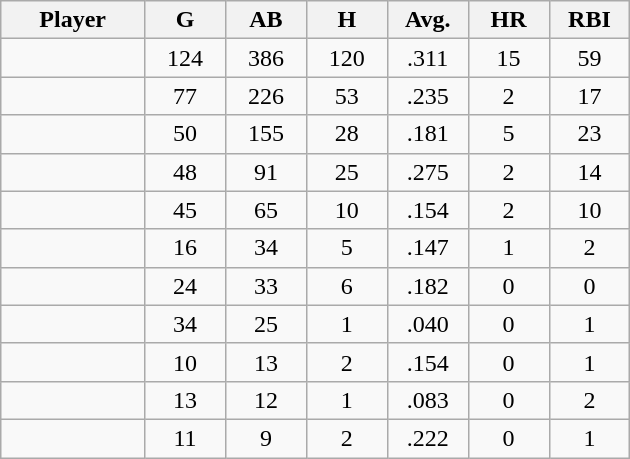<table class="wikitable sortable">
<tr>
<th bgcolor="#DDDDFF" width="16%">Player</th>
<th bgcolor="#DDDDFF" width="9%">G</th>
<th bgcolor="#DDDDFF" width="9%">AB</th>
<th bgcolor="#DDDDFF" width="9%">H</th>
<th bgcolor="#DDDDFF" width="9%">Avg.</th>
<th bgcolor="#DDDDFF" width="9%">HR</th>
<th bgcolor="#DDDDFF" width="9%">RBI</th>
</tr>
<tr align="center">
<td></td>
<td>124</td>
<td>386</td>
<td>120</td>
<td>.311</td>
<td>15</td>
<td>59</td>
</tr>
<tr align="center">
<td></td>
<td>77</td>
<td>226</td>
<td>53</td>
<td>.235</td>
<td>2</td>
<td>17</td>
</tr>
<tr align="center">
<td></td>
<td>50</td>
<td>155</td>
<td>28</td>
<td>.181</td>
<td>5</td>
<td>23</td>
</tr>
<tr align="center">
<td></td>
<td>48</td>
<td>91</td>
<td>25</td>
<td>.275</td>
<td>2</td>
<td>14</td>
</tr>
<tr align="center">
<td></td>
<td>45</td>
<td>65</td>
<td>10</td>
<td>.154</td>
<td>2</td>
<td>10</td>
</tr>
<tr align="center">
<td></td>
<td>16</td>
<td>34</td>
<td>5</td>
<td>.147</td>
<td>1</td>
<td>2</td>
</tr>
<tr align="center">
<td></td>
<td>24</td>
<td>33</td>
<td>6</td>
<td>.182</td>
<td>0</td>
<td>0</td>
</tr>
<tr align="center">
<td></td>
<td>34</td>
<td>25</td>
<td>1</td>
<td>.040</td>
<td>0</td>
<td>1</td>
</tr>
<tr align="center">
<td></td>
<td>10</td>
<td>13</td>
<td>2</td>
<td>.154</td>
<td>0</td>
<td>1</td>
</tr>
<tr align="center">
<td></td>
<td>13</td>
<td>12</td>
<td>1</td>
<td>.083</td>
<td>0</td>
<td>2</td>
</tr>
<tr align="center">
<td></td>
<td>11</td>
<td>9</td>
<td>2</td>
<td>.222</td>
<td>0</td>
<td>1</td>
</tr>
</table>
